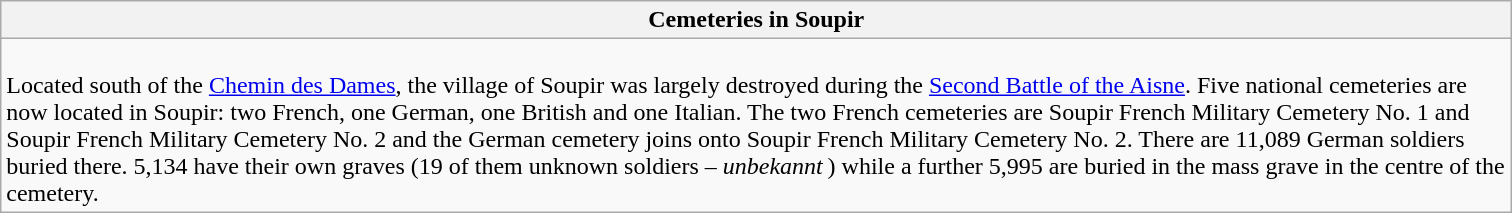<table class="wikitable sortable">
<tr>
<th scope="col" style="width:1000px;">Cemeteries in Soupir</th>
</tr>
<tr>
<td><br>Located south of the <a href='#'>Chemin des Dames</a>, the village of Soupir was largely destroyed during the <a href='#'>Second Battle of the Aisne</a>. Five national cemeteries are now located in Soupir: two French, one German, one British and one Italian.  The two French cemeteries are Soupir French Military Cemetery No. 1 and Soupir French Military Cemetery No. 2 and the German cemetery joins onto Soupir French Military Cemetery No. 2. There are 11,089 German soldiers buried there. 5,134 have their own graves (19 of them unknown soldiers – <em>unbekannt</em> ) while a further 5,995 are buried in the mass grave in the centre of the cemetery.
</td>
</tr>
</table>
